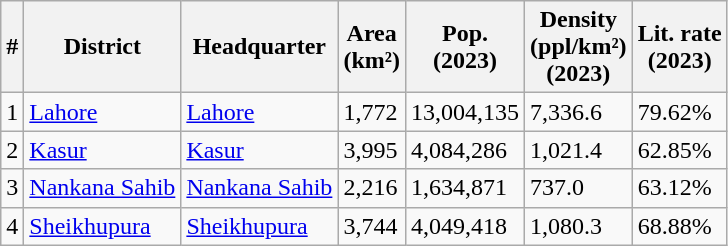<table class="wikitable sortable">
<tr>
<th>#</th>
<th>District</th>
<th>Headquarter</th>
<th>Area<br>(km²)</th>
<th>Pop.<br>(2023)</th>
<th>Density<br>(ppl/km²)<br>(2023)</th>
<th>Lit. rate<br>(2023)</th>
</tr>
<tr>
<td>1</td>
<td><a href='#'>Lahore</a></td>
<td><a href='#'>Lahore</a></td>
<td>1,772</td>
<td>13,004,135</td>
<td>7,336.6</td>
<td>79.62%</td>
</tr>
<tr>
<td>2</td>
<td><a href='#'>Kasur</a></td>
<td><a href='#'>Kasur</a></td>
<td>3,995</td>
<td>4,084,286</td>
<td>1,021.4</td>
<td>62.85%</td>
</tr>
<tr>
<td>3</td>
<td><a href='#'>Nankana Sahib</a></td>
<td><a href='#'>Nankana Sahib</a></td>
<td>2,216</td>
<td>1,634,871</td>
<td>737.0</td>
<td>63.12%</td>
</tr>
<tr>
<td>4</td>
<td><a href='#'>Sheikhupura</a></td>
<td><a href='#'>Sheikhupura</a></td>
<td>3,744</td>
<td>4,049,418</td>
<td>1,080.3</td>
<td>68.88%</td>
</tr>
</table>
